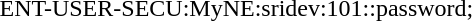<table>
<tr>
<td>ENT-USER-SECU:MyNE:sridev:101::password;</td>
</tr>
</table>
